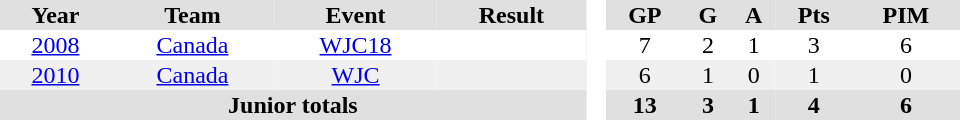<table border="0" cellpadding="1" cellspacing="0" style="text-align:center; width:40em">
<tr ALIGN="center" bgcolor="#e0e0e0">
<th>Year</th>
<th>Team</th>
<th>Event</th>
<th>Result</th>
<th rowspan="99" bgcolor="#ffffff"> </th>
<th>GP</th>
<th>G</th>
<th>A</th>
<th>Pts</th>
<th>PIM</th>
</tr>
<tr>
<td><a href='#'>2008</a></td>
<td><a href='#'>Canada</a></td>
<td><a href='#'>WJC18</a></td>
<td></td>
<td>7</td>
<td>2</td>
<td>1</td>
<td>3</td>
<td>6</td>
</tr>
<tr bgcolor="#f0f0f0">
<td><a href='#'>2010</a></td>
<td><a href='#'>Canada</a></td>
<td><a href='#'>WJC</a></td>
<td></td>
<td>6</td>
<td>1</td>
<td>0</td>
<td>1</td>
<td>0</td>
</tr>
<tr bgcolor="#e0e0e0">
<th colspan=4>Junior totals</th>
<th>13</th>
<th>3</th>
<th>1</th>
<th>4</th>
<th>6</th>
</tr>
</table>
